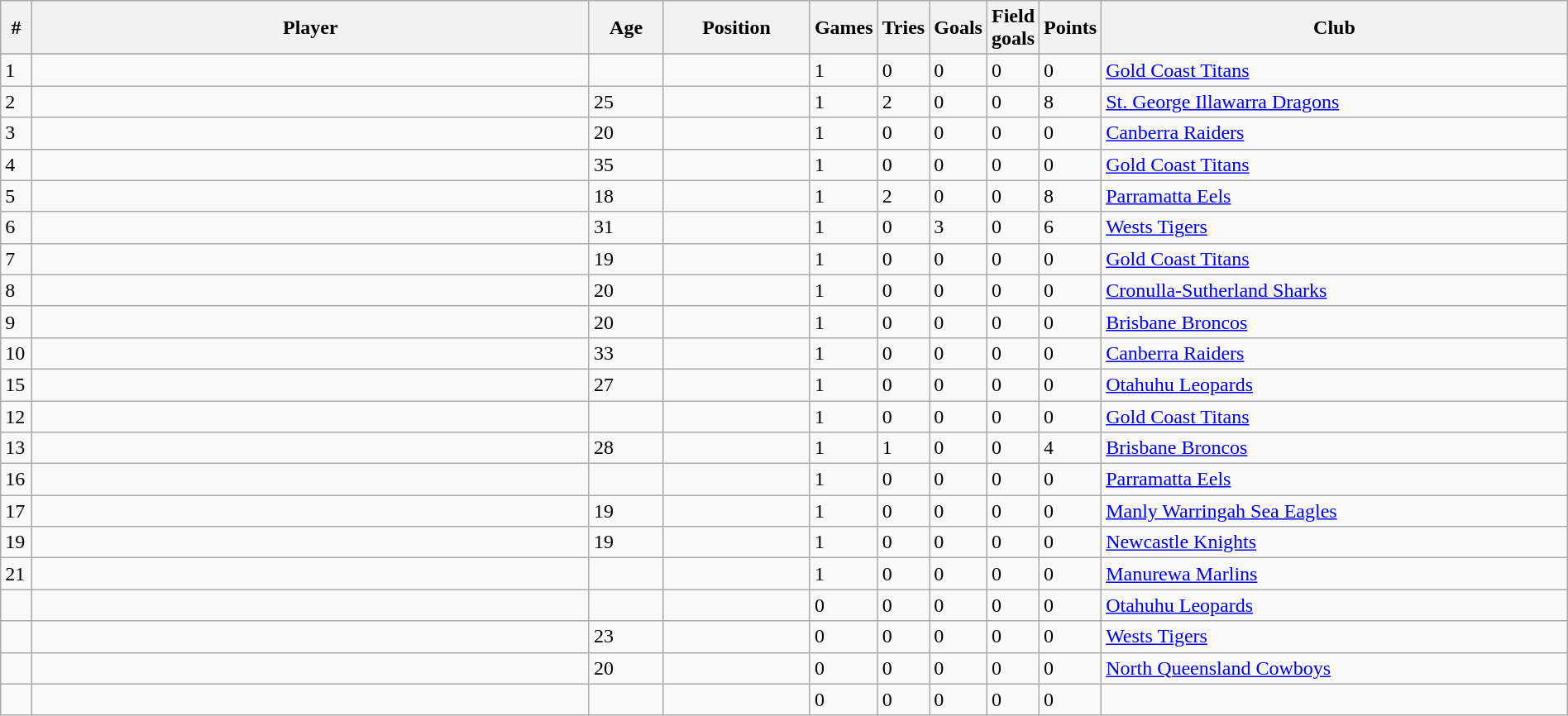<table class="wikitable sortable" style="width:100%;text-align:left">
<tr>
<th width=2%>#</th>
<th width=40%>Player</th>
<th width=5%>Age</th>
<th width=10%>Position</th>
<th width=2%>Games</th>
<th width=2%>Tries</th>
<th width=2%>Goals</th>
<th width=2%>Field goals</th>
<th width=2%>Points</th>
<th width=35%>Club</th>
</tr>
<tr>
</tr>
<tr>
<td>1</td>
<td align=left></td>
<td></td>
<td align=center></td>
<td>1</td>
<td>0</td>
<td>0</td>
<td>0</td>
<td>0</td>
<td> <a href='#'>Gold Coast Titans</a></td>
</tr>
<tr>
<td>2</td>
<td align=left></td>
<td>25</td>
<td align=center></td>
<td>1</td>
<td>2</td>
<td>0</td>
<td>0</td>
<td>8</td>
<td> <a href='#'>St. George Illawarra Dragons</a></td>
</tr>
<tr>
<td>3</td>
<td align=left></td>
<td>20</td>
<td align=center></td>
<td>1</td>
<td>0</td>
<td>0</td>
<td>0</td>
<td>0</td>
<td> <a href='#'>Canberra Raiders</a></td>
</tr>
<tr>
<td>4</td>
<td align=left></td>
<td>35</td>
<td align=center></td>
<td>1</td>
<td>0</td>
<td>0</td>
<td>0</td>
<td>0</td>
<td> <a href='#'>Gold Coast Titans</a></td>
</tr>
<tr>
<td>5</td>
<td align=left></td>
<td>18</td>
<td align=center></td>
<td>1</td>
<td>2</td>
<td>0</td>
<td>0</td>
<td>8</td>
<td> <a href='#'>Parramatta Eels</a></td>
</tr>
<tr>
<td>6</td>
<td align=left></td>
<td>31</td>
<td align=center></td>
<td>1</td>
<td>0</td>
<td>3</td>
<td>0</td>
<td>6</td>
<td> <a href='#'>Wests Tigers</a></td>
</tr>
<tr>
<td>7</td>
<td align=left></td>
<td>19</td>
<td align=center></td>
<td>1</td>
<td>0</td>
<td>0</td>
<td>0</td>
<td>0</td>
<td> <a href='#'>Gold Coast Titans</a></td>
</tr>
<tr>
<td>8</td>
<td align=left></td>
<td>20</td>
<td align=center></td>
<td>1</td>
<td>0</td>
<td>0</td>
<td>0</td>
<td>0</td>
<td> <a href='#'>Cronulla-Sutherland Sharks</a></td>
</tr>
<tr>
<td>9</td>
<td align=left></td>
<td>20</td>
<td align=center></td>
<td>1</td>
<td>0</td>
<td>0</td>
<td>0</td>
<td>0</td>
<td> <a href='#'>Brisbane Broncos</a></td>
</tr>
<tr>
<td>10</td>
<td align=left></td>
<td>33</td>
<td align=center></td>
<td>1</td>
<td>0</td>
<td>0</td>
<td>0</td>
<td>0</td>
<td> <a href='#'>Canberra Raiders</a></td>
</tr>
<tr>
<td>15</td>
<td align=left></td>
<td>27</td>
<td align=center></td>
<td>1</td>
<td>0</td>
<td>0</td>
<td>0</td>
<td>0</td>
<td> <a href='#'>Otahuhu Leopards</a></td>
</tr>
<tr>
<td>12</td>
<td align=left></td>
<td></td>
<td align=center></td>
<td>1</td>
<td>0</td>
<td>0</td>
<td>0</td>
<td>0</td>
<td> <a href='#'>Gold Coast Titans</a></td>
</tr>
<tr>
<td>13</td>
<td align=left></td>
<td>28</td>
<td align=center></td>
<td>1</td>
<td>1</td>
<td>0</td>
<td>0</td>
<td>4</td>
<td> <a href='#'>Brisbane Broncos</a></td>
</tr>
<tr>
<td>16</td>
<td align=left></td>
<td></td>
<td align=center></td>
<td>1</td>
<td>0</td>
<td>0</td>
<td>0</td>
<td>0</td>
<td> <a href='#'>Parramatta Eels</a></td>
</tr>
<tr>
<td>17</td>
<td align=left></td>
<td>19</td>
<td align=center></td>
<td>1</td>
<td>0</td>
<td>0</td>
<td>0</td>
<td>0</td>
<td> <a href='#'>Manly Warringah Sea Eagles</a></td>
</tr>
<tr>
<td>19</td>
<td align=left></td>
<td>19</td>
<td align=center></td>
<td>1</td>
<td>0</td>
<td>0</td>
<td>0</td>
<td>0</td>
<td> <a href='#'>Newcastle Knights</a></td>
</tr>
<tr>
<td>21</td>
<td align=left></td>
<td></td>
<td align=center></td>
<td>1</td>
<td>0</td>
<td>0</td>
<td>0</td>
<td>0</td>
<td> <a href='#'>Manurewa Marlins</a></td>
</tr>
<tr>
<td></td>
<td align=left></td>
<td></td>
<td align=center></td>
<td>0</td>
<td>0</td>
<td>0</td>
<td>0</td>
<td>0</td>
<td> <a href='#'>Otahuhu Leopards</a></td>
</tr>
<tr>
<td></td>
<td align=left></td>
<td>23</td>
<td align=center></td>
<td>0</td>
<td>0</td>
<td>0</td>
<td>0</td>
<td>0</td>
<td> <a href='#'>Wests Tigers</a></td>
</tr>
<tr>
<td></td>
<td align=left></td>
<td>20</td>
<td align=center></td>
<td>0</td>
<td>0</td>
<td>0</td>
<td>0</td>
<td>0</td>
<td> <a href='#'>North Queensland Cowboys</a></td>
</tr>
<tr>
<td></td>
<td align=left></td>
<td></td>
<td align=center></td>
<td>0</td>
<td>0</td>
<td>0</td>
<td>0</td>
<td>0</td>
<td></td>
</tr>
</table>
